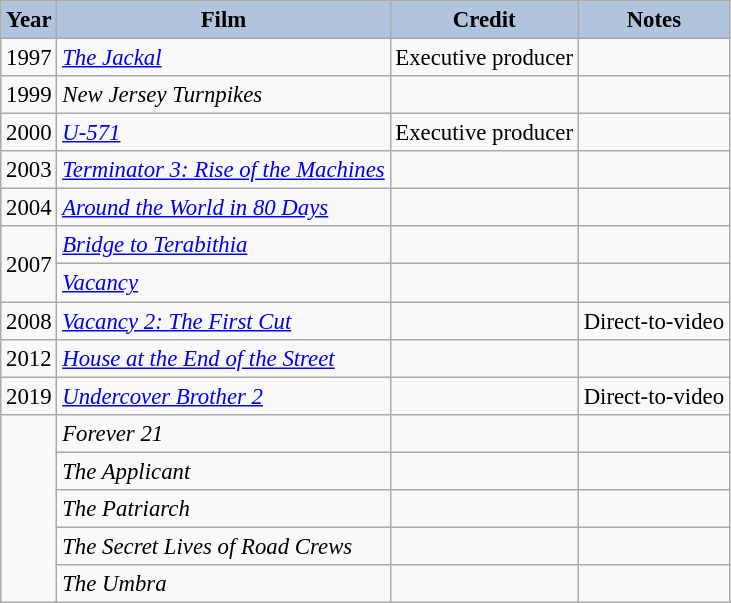<table class="wikitable" style="font-size:95%;">
<tr>
<th style="background:#B0C4DE;">Year</th>
<th style="background:#B0C4DE;">Film</th>
<th style="background:#B0C4DE;">Credit</th>
<th style="background:#B0C4DE;">Notes</th>
</tr>
<tr>
<td>1997</td>
<td><em><a href='#'>The Jackal</a></em></td>
<td>Executive producer</td>
<td></td>
</tr>
<tr>
<td>1999</td>
<td><em>New Jersey Turnpikes</em></td>
<td></td>
<td></td>
</tr>
<tr>
<td>2000</td>
<td><em><a href='#'>U-571</a></em></td>
<td>Executive producer</td>
<td></td>
</tr>
<tr>
<td>2003</td>
<td><em><a href='#'>Terminator 3: Rise of the Machines</a></em></td>
<td></td>
<td></td>
</tr>
<tr>
<td>2004</td>
<td><em><a href='#'>Around the World in 80 Days</a></em></td>
<td></td>
<td></td>
</tr>
<tr>
<td rowspan=2>2007</td>
<td><em><a href='#'>Bridge to Terabithia</a></em></td>
<td></td>
<td></td>
</tr>
<tr>
<td><em><a href='#'>Vacancy</a></em></td>
<td></td>
<td></td>
</tr>
<tr>
<td>2008</td>
<td><em><a href='#'>Vacancy 2: The First Cut</a></em></td>
<td></td>
<td>Direct-to-video</td>
</tr>
<tr>
<td>2012</td>
<td><em><a href='#'>House at the End of the Street</a></em></td>
<td></td>
<td></td>
</tr>
<tr>
<td>2019</td>
<td><em><a href='#'>Undercover Brother 2</a></em></td>
<td></td>
<td>Direct-to-video</td>
</tr>
<tr>
<td rowspan=5 style="text-align:center;"></td>
<td><em>Forever 21</em></td>
<td></td>
<td></td>
</tr>
<tr>
<td><em>The Applicant</em></td>
<td></td>
<td></td>
</tr>
<tr>
<td><em>The Patriarch</em></td>
<td></td>
<td></td>
</tr>
<tr>
<td><em>The Secret Lives of Road Crews</em></td>
<td></td>
<td></td>
</tr>
<tr>
<td><em>The Umbra</em></td>
<td></td>
<td></td>
</tr>
</table>
